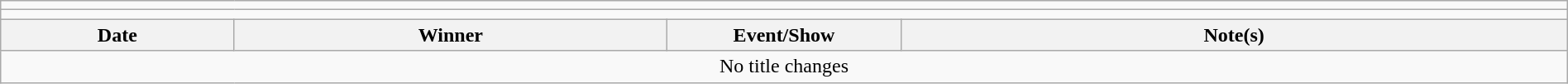<table class="wikitable" style="text-align:center; width:100%;">
<tr>
<td colspan=5></td>
</tr>
<tr>
<td colspan=5><strong></strong></td>
</tr>
<tr>
<th width=14%>Date</th>
<th width=26%>Winner</th>
<th width=14%>Event/Show</th>
<th width=40%>Note(s)</th>
</tr>
<tr>
<td colspan="5">No title changes</td>
</tr>
</table>
